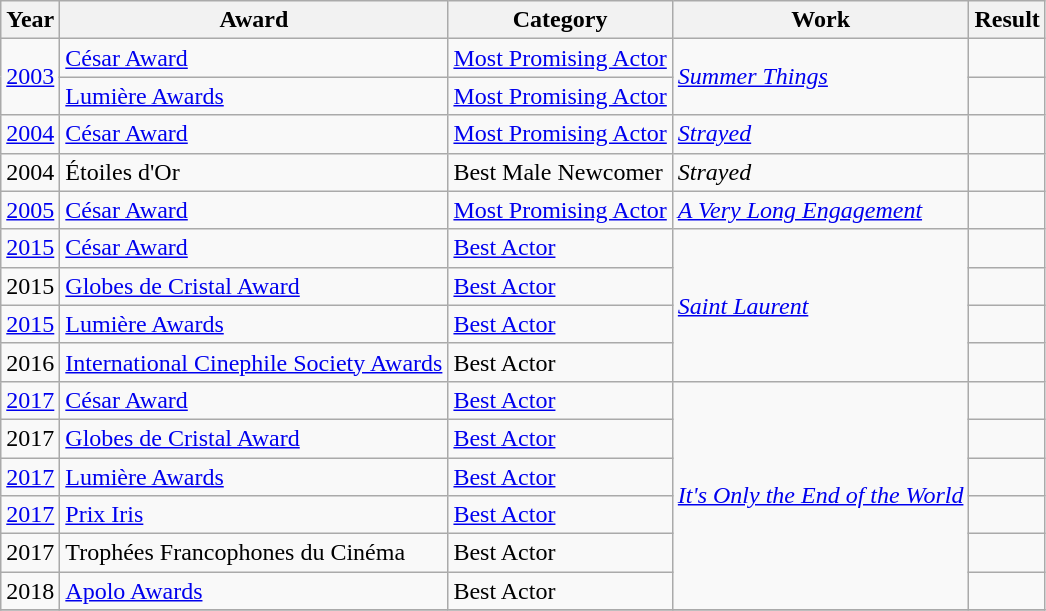<table class="wikitable">
<tr>
<th>Year</th>
<th>Award</th>
<th>Category</th>
<th>Work</th>
<th>Result</th>
</tr>
<tr>
<td rowspan=2><a href='#'>2003</a></td>
<td><a href='#'>César Award</a></td>
<td><a href='#'>Most Promising Actor</a></td>
<td rowspan=2><em><a href='#'>Summer Things</a></em></td>
<td></td>
</tr>
<tr>
<td><a href='#'>Lumière Awards</a></td>
<td><a href='#'>Most Promising Actor</a></td>
<td></td>
</tr>
<tr>
<td><a href='#'>2004</a></td>
<td><a href='#'>César Award</a></td>
<td><a href='#'>Most Promising Actor</a></td>
<td><em><a href='#'>Strayed</a></em></td>
<td></td>
</tr>
<tr>
<td>2004</td>
<td>Étoiles d'Or</td>
<td>Best Male Newcomer</td>
<td><em>Strayed</em></td>
<td></td>
</tr>
<tr>
<td><a href='#'>2005</a></td>
<td><a href='#'>César Award</a></td>
<td><a href='#'>Most Promising Actor</a></td>
<td><em><a href='#'>A Very Long Engagement</a></em></td>
<td></td>
</tr>
<tr>
<td><a href='#'>2015</a></td>
<td><a href='#'>César Award</a></td>
<td><a href='#'>Best Actor</a></td>
<td rowspan=4><em><a href='#'>Saint Laurent</a></em></td>
<td></td>
</tr>
<tr>
<td>2015</td>
<td><a href='#'>Globes de Cristal Award</a></td>
<td><a href='#'>Best Actor</a></td>
<td></td>
</tr>
<tr>
<td><a href='#'>2015</a></td>
<td><a href='#'>Lumière Awards</a></td>
<td><a href='#'>Best Actor</a></td>
<td></td>
</tr>
<tr>
<td>2016</td>
<td><a href='#'>International Cinephile Society Awards</a></td>
<td>Best Actor</td>
<td></td>
</tr>
<tr>
<td><a href='#'>2017</a></td>
<td><a href='#'>César Award</a></td>
<td><a href='#'>Best Actor</a></td>
<td rowspan=6><em><a href='#'>It's Only the End of the World</a></em></td>
<td></td>
</tr>
<tr>
<td>2017</td>
<td><a href='#'>Globes de Cristal Award</a></td>
<td><a href='#'>Best Actor</a></td>
<td></td>
</tr>
<tr>
<td><a href='#'>2017</a></td>
<td><a href='#'>Lumière Awards</a></td>
<td><a href='#'>Best Actor</a></td>
<td></td>
</tr>
<tr>
<td><a href='#'>2017</a></td>
<td><a href='#'>Prix Iris</a></td>
<td><a href='#'>Best Actor</a></td>
<td></td>
</tr>
<tr>
<td>2017</td>
<td>Trophées Francophones du Cinéma</td>
<td>Best Actor</td>
<td></td>
</tr>
<tr>
<td>2018</td>
<td><a href='#'>Apolo Awards</a></td>
<td>Best Actor</td>
<td></td>
</tr>
<tr>
</tr>
</table>
